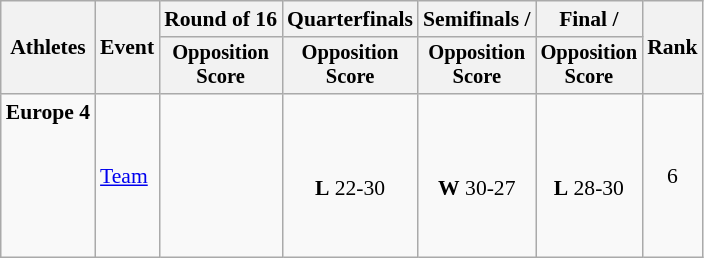<table class=wikitable style="font-size:90%">
<tr>
<th rowspan="2">Athletes</th>
<th rowspan="2">Event</th>
<th>Round of 16</th>
<th>Quarterfinals</th>
<th>Semifinals / </th>
<th>Final / </th>
<th rowspan=2>Rank</th>
</tr>
<tr style="font-size:95%">
<th>Opposition<br>Score</th>
<th>Opposition<br>Score</th>
<th>Opposition<br>Score</th>
<th>Opposition<br>Score</th>
</tr>
<tr align=center>
<td align=left><strong>Europe 4</strong> <br>  <br>  <br>  <br>  <br>  <br> </td>
<td align=left><a href='#'>Team</a></td>
<td></td>
<td> <br> <strong>L</strong> 22-30</td>
<td> <br> <strong>W</strong> 30-27</td>
<td> <br> <strong>L</strong> 28-30</td>
<td>6</td>
</tr>
</table>
